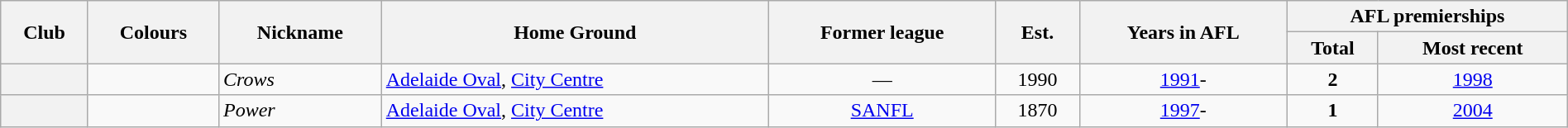<table class="wikitable sortable mw-collapsible mw-collapsed plainrowheaders" style="text-align:center; width:100%">
<tr>
<th rowspan=2>Club</th>
<th rowspan=2 class=unsortable>Colours</th>
<th rowspan=2>Nickname</th>
<th rowspan="2">Home Ground</th>
<th rowspan=2 class=unsortable>Former league</th>
<th rowspan="2">Est.</th>
<th rowspan="2">Years in AFL</th>
<th colspan="2">AFL premierships</th>
</tr>
<tr>
<th data-sort-type=number>Total</th>
<th>Most recent</th>
</tr>
<tr>
<th style=text-align:left></th>
<td></td>
<td align=left><em>Crows</em></td>
<td align="left"><a href='#'>Adelaide Oval</a>, <a href='#'>City Centre</a></td>
<td>—</td>
<td>1990</td>
<td><a href='#'>1991</a>-</td>
<td><strong>2</strong></td>
<td><a href='#'>1998</a></td>
</tr>
<tr>
<th style=text-align:left></th>
<td></td>
<td align=left><em>Power</em></td>
<td align="left"><a href='#'>Adelaide Oval</a>, <a href='#'>City Centre</a></td>
<td><a href='#'>SANFL</a></td>
<td>1870</td>
<td><a href='#'>1997</a>-</td>
<td><strong>1</strong></td>
<td><a href='#'>2004</a></td>
</tr>
</table>
